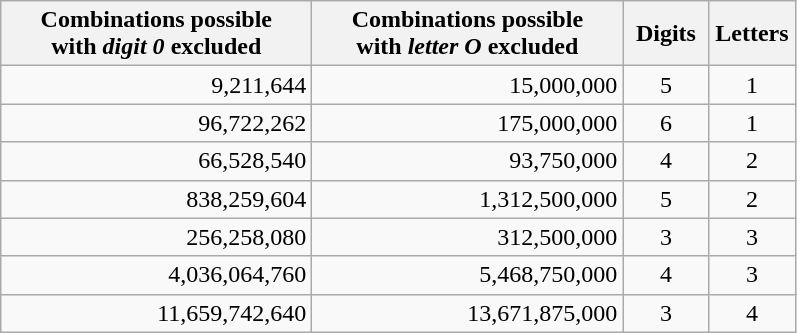<table class="wikitable mw-collapsible mw-collapsed">
<tr>
<th scope="row" style="width: 200px;">Combinations possible<br>with <em>digit 0</em> excluded</th>
<th scope="row" style="width: 200px;">Combinations possible<br>with <em>letter O</em> excluded</th>
<th scope="row" style="width:  50px;">Digits</th>
<th scope="row" style="width:  50px;">Letters</th>
</tr>
<tr>
<td style="text-align: right;">9,211,644</td>
<td style="text-align: right;">15,000,000</td>
<td style="text-align: center;">5</td>
<td style="text-align: center;">1</td>
</tr>
<tr>
<td style="text-align: right;">96,722,262</td>
<td style="text-align: right;">175,000,000</td>
<td style="text-align: center;">6</td>
<td style="text-align: center;">1</td>
</tr>
<tr>
<td style="text-align: right;">66,528,540</td>
<td style="text-align: right;">93,750,000</td>
<td style="text-align: center;">4</td>
<td style="text-align: center;">2</td>
</tr>
<tr>
<td style="text-align: right;">838,259,604</td>
<td style="text-align: right;">1,312,500,000</td>
<td style="text-align: center;">5</td>
<td style="text-align: center;">2</td>
</tr>
<tr>
<td style="text-align: right;">256,258,080</td>
<td style="text-align: right;">312,500,000</td>
<td style="text-align: center;">3</td>
<td style="text-align: center;">3</td>
</tr>
<tr>
<td style="text-align: right;">4,036,064,760</td>
<td style="text-align: right;">5,468,750,000</td>
<td style="text-align: center;">4</td>
<td style="text-align: center;">3</td>
</tr>
<tr>
<td style="text-align: right;">11,659,742,640</td>
<td style="text-align: right;">13,671,875,000</td>
<td style="text-align: center;">3</td>
<td style="text-align: center;">4</td>
</tr>
</table>
